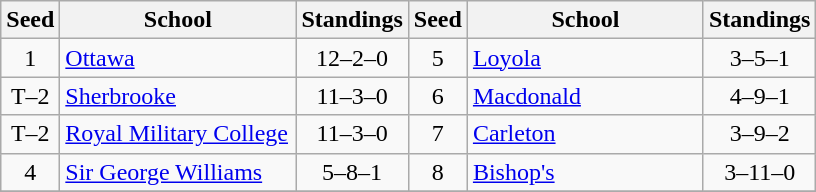<table class="wikitable">
<tr>
<th>Seed</th>
<th style="width:150px">School</th>
<th>Standings</th>
<th>Seed</th>
<th style="width:150px">School</th>
<th>Standings</th>
</tr>
<tr>
<td align=center>1</td>
<td><a href='#'>Ottawa</a></td>
<td align=center>12–2–0</td>
<td align=center>5</td>
<td><a href='#'>Loyola</a></td>
<td align=center>3–5–1</td>
</tr>
<tr>
<td align=center>T–2</td>
<td><a href='#'>Sherbrooke</a></td>
<td align=center>11–3–0</td>
<td align=center>6</td>
<td><a href='#'>Macdonald</a></td>
<td align=center>4–9–1</td>
</tr>
<tr>
<td align=center>T–2</td>
<td><a href='#'>Royal Military College</a></td>
<td align=center>11–3–0</td>
<td align=center>7</td>
<td><a href='#'>Carleton</a></td>
<td align=center>3–9–2</td>
</tr>
<tr>
<td align=center>4</td>
<td><a href='#'>Sir George Williams</a></td>
<td align=center>5–8–1</td>
<td align=center>8</td>
<td><a href='#'>Bishop's</a></td>
<td align=center>3–11–0</td>
</tr>
<tr>
</tr>
</table>
